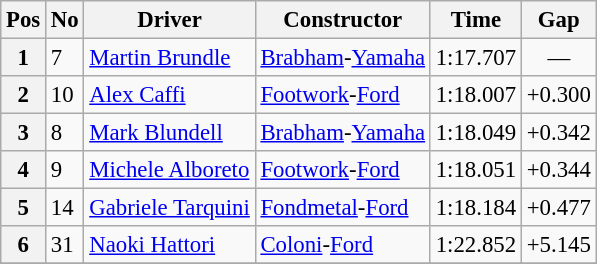<table class="wikitable sortable" style="font-size: 95%;">
<tr>
<th>Pos</th>
<th>No</th>
<th>Driver</th>
<th>Constructor</th>
<th>Time</th>
<th>Gap</th>
</tr>
<tr>
<th>1</th>
<td>7</td>
<td> <a href='#'>Martin Brundle</a></td>
<td><a href='#'>Brabham</a>-<a href='#'>Yamaha</a></td>
<td>1:17.707</td>
<td align="center">—</td>
</tr>
<tr>
<th>2</th>
<td>10</td>
<td> <a href='#'>Alex Caffi</a></td>
<td><a href='#'>Footwork</a>-<a href='#'>Ford</a></td>
<td>1:18.007</td>
<td>+0.300</td>
</tr>
<tr>
<th>3</th>
<td>8</td>
<td> <a href='#'>Mark Blundell</a></td>
<td><a href='#'>Brabham</a>-<a href='#'>Yamaha</a></td>
<td>1:18.049</td>
<td>+0.342</td>
</tr>
<tr>
<th>4</th>
<td>9</td>
<td> <a href='#'>Michele Alboreto</a></td>
<td><a href='#'>Footwork</a>-<a href='#'>Ford</a></td>
<td>1:18.051</td>
<td>+0.344</td>
</tr>
<tr>
<th>5</th>
<td>14</td>
<td> <a href='#'>Gabriele Tarquini</a></td>
<td><a href='#'>Fondmetal</a>-<a href='#'>Ford</a></td>
<td>1:18.184</td>
<td>+0.477</td>
</tr>
<tr>
<th>6</th>
<td>31</td>
<td> <a href='#'>Naoki Hattori</a></td>
<td><a href='#'>Coloni</a>-<a href='#'>Ford</a></td>
<td>1:22.852</td>
<td>+5.145</td>
</tr>
<tr>
</tr>
</table>
